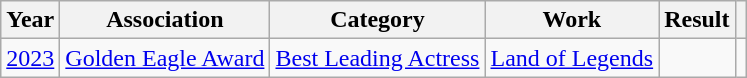<table class="wikitable">
<tr>
<th>Year</th>
<th>Association</th>
<th>Category</th>
<th>Work</th>
<th>Result</th>
<th></th>
</tr>
<tr>
<td><a href='#'>2023</a></td>
<td><a href='#'>Golden Eagle Award</a></td>
<td><a href='#'>Best Leading Actress</a></td>
<td><a href='#'>Land of Legends</a></td>
<td></td>
<td></td>
</tr>
</table>
